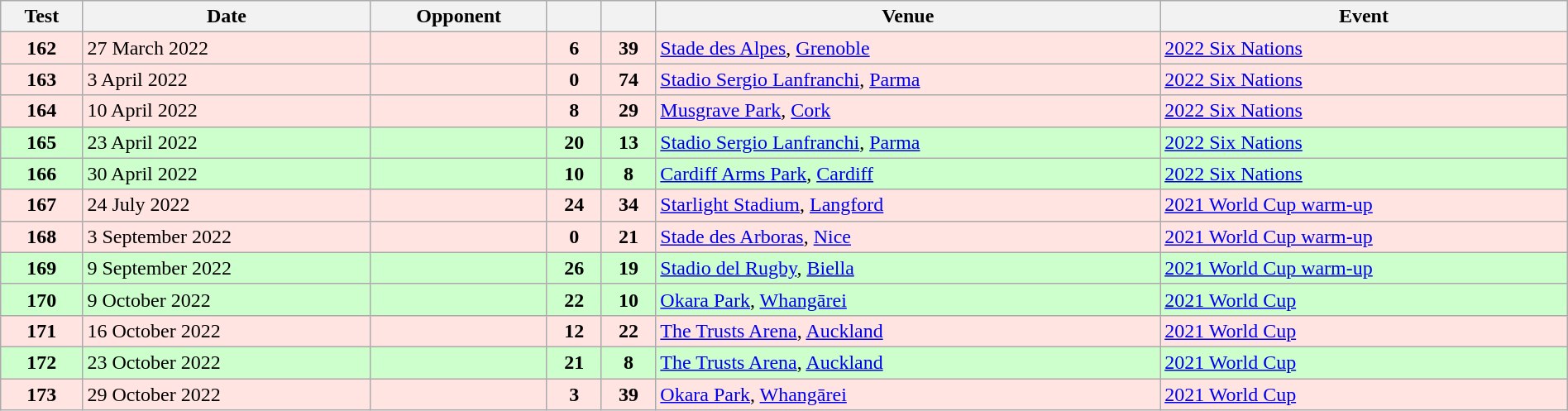<table class="wikitable sortable" style="width:100%">
<tr>
<th>Test</th>
<th>Date</th>
<th>Opponent</th>
<th></th>
<th></th>
<th>Venue</th>
<th>Event</th>
</tr>
<tr bgcolor="FFE4E1">
<td align="center"><strong>162</strong></td>
<td>27 March 2022</td>
<td></td>
<td align="center"><strong>6</strong></td>
<td align="center"><strong>39</strong></td>
<td><a href='#'>Stade des Alpes</a>, <a href='#'>Grenoble</a></td>
<td><a href='#'>2022 Six Nations</a></td>
</tr>
<tr bgcolor="FFE4E1">
<td align="center"><strong>163</strong></td>
<td>3 April 2022</td>
<td></td>
<td align="center"><strong>0</strong></td>
<td align="center"><strong>74</strong></td>
<td><a href='#'>Stadio Sergio Lanfranchi</a>, <a href='#'>Parma</a></td>
<td><a href='#'>2022 Six Nations</a></td>
</tr>
<tr bgcolor="FFE4E1">
<td align="center"><strong>164</strong></td>
<td>10 April 2022</td>
<td></td>
<td align="center"><strong>8</strong></td>
<td align="center"><strong>29</strong></td>
<td><a href='#'>Musgrave Park</a>, <a href='#'>Cork</a></td>
<td><a href='#'>2022 Six Nations</a></td>
</tr>
<tr bgcolor="CCFFCC">
<td align="center"><strong>165</strong></td>
<td>23 April 2022</td>
<td></td>
<td align="center"><strong>20</strong></td>
<td align="center"><strong>13</strong></td>
<td><a href='#'>Stadio Sergio Lanfranchi</a>, <a href='#'>Parma</a></td>
<td><a href='#'>2022 Six Nations</a></td>
</tr>
<tr bgcolor="CCFFCC">
<td align="center"><strong>166</strong></td>
<td>30 April 2022</td>
<td></td>
<td align="center"><strong>10</strong></td>
<td align="center"><strong>8</strong></td>
<td><a href='#'>Cardiff Arms Park</a>, <a href='#'>Cardiff</a></td>
<td><a href='#'>2022 Six Nations</a></td>
</tr>
<tr bgcolor="FFE4E1">
<td align="center"><strong>167</strong></td>
<td>24 July 2022</td>
<td></td>
<td align="center"><strong>24</strong></td>
<td align="center"><strong>34</strong></td>
<td><a href='#'>Starlight Stadium</a>, <a href='#'>Langford</a></td>
<td><a href='#'>2021 World Cup warm-up</a></td>
</tr>
<tr bgcolor="FFE4E1">
<td align="center"><strong>168</strong></td>
<td>3 September 2022</td>
<td></td>
<td align="center"><strong>0</strong></td>
<td align="center"><strong>21</strong></td>
<td><a href='#'>Stade des Arboras</a>, <a href='#'>Nice</a></td>
<td><a href='#'>2021 World Cup warm-up</a></td>
</tr>
<tr bgcolor="CCFFCC">
<td align="center"><strong>169</strong></td>
<td>9 September 2022</td>
<td></td>
<td align="center"><strong>26</strong></td>
<td align="center"><strong>19</strong></td>
<td><a href='#'>Stadio del Rugby</a>, <a href='#'>Biella</a></td>
<td><a href='#'>2021 World Cup warm-up</a></td>
</tr>
<tr bgcolor="CCFFCC">
<td align="center"><strong>170</strong></td>
<td>9 October 2022</td>
<td></td>
<td align="center"><strong>22</strong></td>
<td align="center"><strong>10</strong></td>
<td><a href='#'>Okara Park</a>, <a href='#'>Whangārei</a></td>
<td><a href='#'>2021 World Cup</a></td>
</tr>
<tr bgcolor="FFE4E1">
<td align="center"><strong>171</strong></td>
<td>16 October 2022</td>
<td></td>
<td align="center"><strong>12</strong></td>
<td align="center"><strong>22</strong></td>
<td><a href='#'>The Trusts Arena</a>, <a href='#'>Auckland</a></td>
<td><a href='#'>2021 World Cup</a></td>
</tr>
<tr bgcolor="CCFFCC">
<td align="center"><strong>172</strong></td>
<td>23 October 2022</td>
<td></td>
<td align="center"><strong>21</strong></td>
<td align="center"><strong>8</strong></td>
<td><a href='#'>The Trusts Arena</a>, <a href='#'>Auckland</a></td>
<td><a href='#'>2021 World Cup</a></td>
</tr>
<tr bgcolor="FFE4E1">
<td align="center"><strong>173</strong></td>
<td>29 October 2022</td>
<td></td>
<td align="center"><strong>3</strong></td>
<td align="center"><strong>39</strong></td>
<td><a href='#'>Okara Park</a>, <a href='#'>Whangārei</a></td>
<td><a href='#'>2021 World Cup</a></td>
</tr>
</table>
